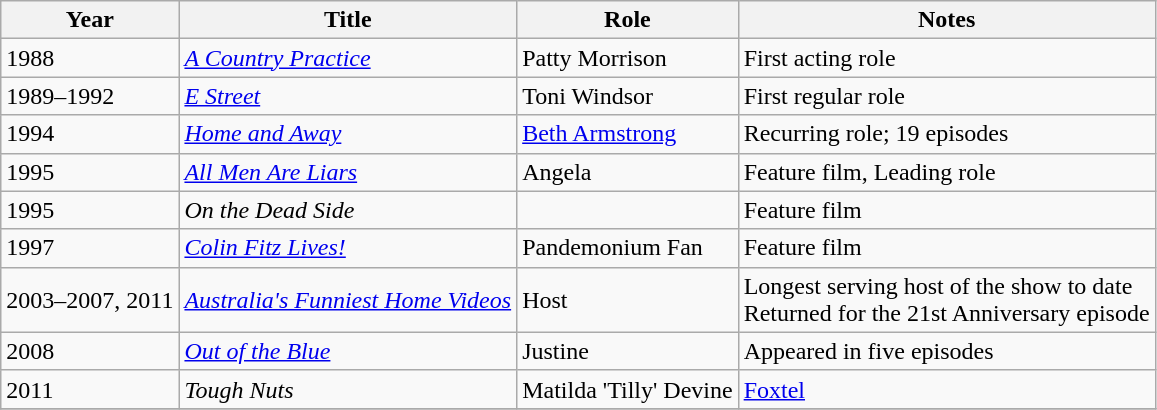<table class="wikitable">
<tr>
<th>Year</th>
<th>Title</th>
<th>Role</th>
<th>Notes</th>
</tr>
<tr>
<td>1988</td>
<td><em><a href='#'>A Country Practice</a></em></td>
<td>Patty Morrison</td>
<td>First acting role</td>
</tr>
<tr>
<td>1989–1992</td>
<td><em><a href='#'>E Street</a></em></td>
<td>Toni Windsor</td>
<td>First regular role</td>
</tr>
<tr>
<td>1994</td>
<td><em><a href='#'>Home and Away</a></em></td>
<td><a href='#'>Beth Armstrong</a></td>
<td>Recurring role; 19 episodes</td>
</tr>
<tr>
<td>1995</td>
<td><em><a href='#'>All Men Are Liars</a></em></td>
<td>Angela</td>
<td>Feature film, Leading role</td>
</tr>
<tr>
<td>1995</td>
<td><em>On the Dead Side</em></td>
<td></td>
<td>Feature film</td>
</tr>
<tr>
<td>1997</td>
<td><em><a href='#'>Colin Fitz Lives!</a></em></td>
<td>Pandemonium Fan</td>
<td>Feature film</td>
</tr>
<tr>
<td>2003–2007, 2011</td>
<td><em><a href='#'>Australia's Funniest Home Videos</a></em></td>
<td>Host</td>
<td>Longest serving host of the show to date<br>Returned for the 21st Anniversary episode</td>
</tr>
<tr>
<td>2008</td>
<td><em><a href='#'>Out of the Blue</a></em></td>
<td>Justine</td>
<td>Appeared in five episodes</td>
</tr>
<tr>
<td>2011</td>
<td><em>Tough Nuts</em></td>
<td>Matilda 'Tilly' Devine</td>
<td><a href='#'>Foxtel</a></td>
</tr>
<tr>
</tr>
</table>
